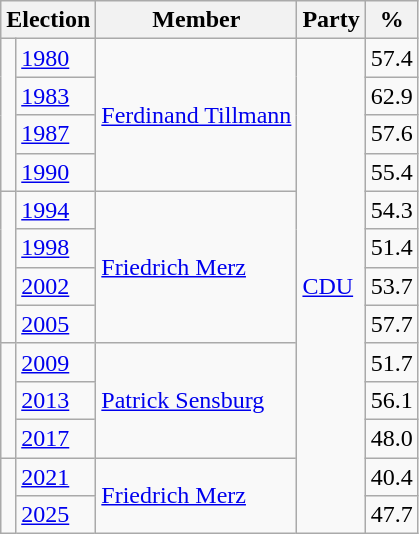<table class=wikitable>
<tr>
<th colspan=2>Election</th>
<th>Member</th>
<th>Party</th>
<th>%</th>
</tr>
<tr>
<td rowspan=4 bgcolor=></td>
<td><a href='#'>1980</a></td>
<td rowspan=4><a href='#'>Ferdinand Tillmann</a></td>
<td rowspan=13><a href='#'>CDU</a></td>
<td align=right>57.4</td>
</tr>
<tr>
<td><a href='#'>1983</a></td>
<td align=right>62.9</td>
</tr>
<tr>
<td><a href='#'>1987</a></td>
<td align=right>57.6</td>
</tr>
<tr>
<td><a href='#'>1990</a></td>
<td align=right>55.4</td>
</tr>
<tr>
<td rowspan=4 bgcolor=></td>
<td><a href='#'>1994</a></td>
<td rowspan=4><a href='#'>Friedrich Merz</a></td>
<td align=right>54.3</td>
</tr>
<tr>
<td><a href='#'>1998</a></td>
<td align=right>51.4</td>
</tr>
<tr>
<td><a href='#'>2002</a></td>
<td align=right>53.7</td>
</tr>
<tr>
<td><a href='#'>2005</a></td>
<td align=right>57.7</td>
</tr>
<tr>
<td rowspan=3 bgcolor=></td>
<td><a href='#'>2009</a></td>
<td rowspan=3><a href='#'>Patrick Sensburg</a></td>
<td align=right>51.7</td>
</tr>
<tr>
<td><a href='#'>2013</a></td>
<td align=right>56.1</td>
</tr>
<tr>
<td><a href='#'>2017</a></td>
<td align=right>48.0</td>
</tr>
<tr>
<td rowspan=2 bgcolor=></td>
<td><a href='#'>2021</a></td>
<td rowspan=2><a href='#'>Friedrich Merz</a></td>
<td align=right>40.4</td>
</tr>
<tr>
<td><a href='#'>2025</a></td>
<td align=right>47.7</td>
</tr>
</table>
